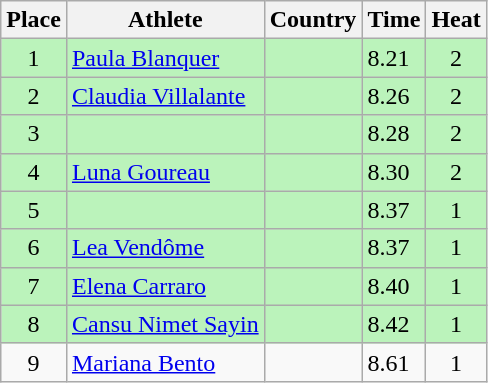<table class="wikitable">
<tr>
<th>Place</th>
<th>Athlete</th>
<th>Country</th>
<th>Time</th>
<th>Heat</th>
</tr>
<tr bgcolor=#bbf3bb>
<td align=center>1</td>
<td><a href='#'>Paula Blanquer</a></td>
<td></td>
<td>8.21</td>
<td align=center>2</td>
</tr>
<tr bgcolor=#bbf3bb>
<td align=center>2</td>
<td><a href='#'>Claudia Villalante</a></td>
<td></td>
<td>8.26</td>
<td align=center>2</td>
</tr>
<tr bgcolor=#bbf3bb>
<td align=center>3</td>
<td></td>
<td></td>
<td>8.28</td>
<td align=center>2</td>
</tr>
<tr bgcolor=#bbf3bb>
<td align=center>4</td>
<td><a href='#'>Luna Goureau</a></td>
<td></td>
<td>8.30</td>
<td align=center>2</td>
</tr>
<tr bgcolor=#bbf3bb>
<td align=center>5</td>
<td></td>
<td></td>
<td>8.37</td>
<td align=center>1</td>
</tr>
<tr bgcolor=#bbf3bb>
<td align=center>6</td>
<td><a href='#'>Lea Vendôme</a></td>
<td></td>
<td>8.37</td>
<td align=center>1</td>
</tr>
<tr bgcolor=#bbf3bb>
<td align=center>7</td>
<td><a href='#'>Elena Carraro</a></td>
<td></td>
<td>8.40</td>
<td align=center>1</td>
</tr>
<tr bgcolor=#bbf3bb>
<td align=center>8</td>
<td><a href='#'>Cansu Nimet Sayin</a></td>
<td></td>
<td>8.42</td>
<td align=center>1</td>
</tr>
<tr>
<td align=center>9</td>
<td><a href='#'>Mariana Bento</a></td>
<td></td>
<td>8.61</td>
<td align=center>1</td>
</tr>
</table>
